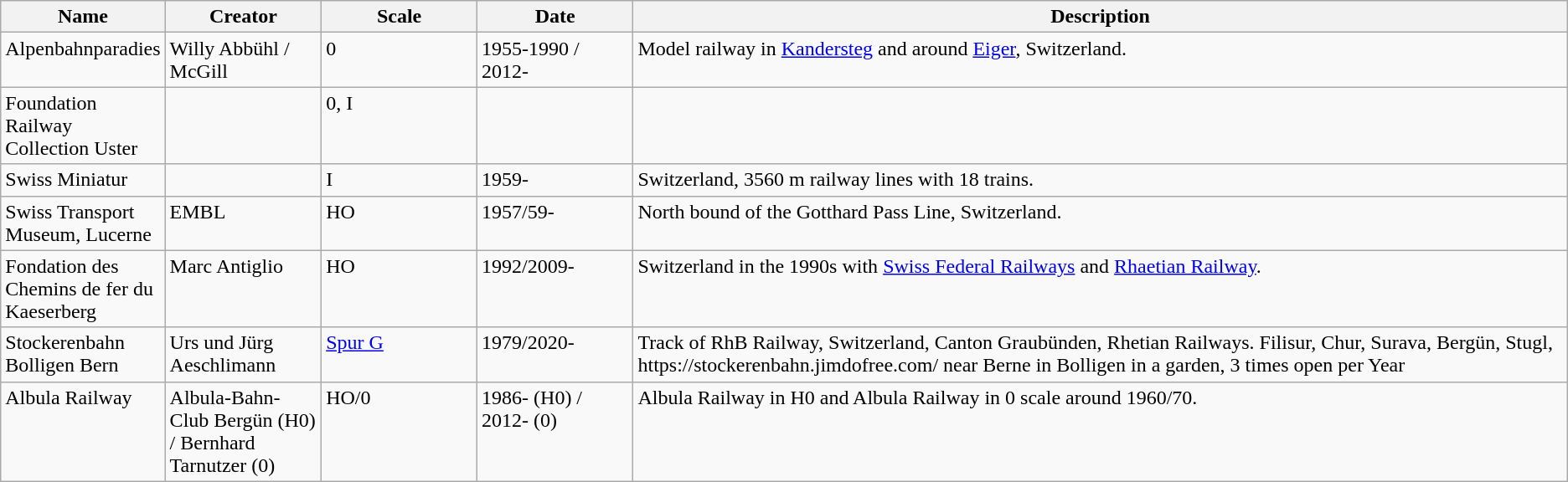<table class="wikitable sortable">
<tr>
<th style="width: 10%;">Name</th>
<th style="width: 10%;">Creator</th>
<th style="width: 10%;">Scale</th>
<th style="width: 10%;">Date</th>
<th style="width: 60%;">Description</th>
</tr>
<tr style="vertical-align: top;">
<td>Alpenbahnparadies</td>
<td>Willy Abbühl / McGill</td>
<td>0</td>
<td>1955-1990 / 2012-</td>
<td>Model railway in <a href='#'>Kandersteg</a> and around <a href='#'>Eiger</a>, Switzerland.</td>
</tr>
<tr style="vertical-align: top;">
<td>Foundation Railway Collection Uster</td>
<td></td>
<td>0, I</td>
<td></td>
<td></td>
</tr>
<tr style="vertical-align: top;">
<td>Swiss Miniatur</td>
<td></td>
<td>I</td>
<td>1959-</td>
<td>Switzerland, 3560 m railway lines with 18 trains.</td>
</tr>
<tr style="vertical-align: top;">
<td>Swiss Transport Museum, Lucerne</td>
<td>EMBL</td>
<td>HO</td>
<td>1957/59-</td>
<td>North bound of the Gotthard Pass Line, Switzerland.</td>
</tr>
<tr style="vertical-align: top;">
<td>Fondation des Chemins de fer du Kaeserberg</td>
<td>Marc Antiglio</td>
<td>HO</td>
<td>1992/2009-</td>
<td>Switzerland in the 1990s with <a href='#'>Swiss Federal Railways</a> and <a href='#'>Rhaetian Railway</a>.</td>
</tr>
<tr style="vertical-align: top;">
<td>Stockerenbahn Bolligen Bern</td>
<td>Urs und Jürg Aeschlimann</td>
<td><a href='#'>Spur G</a></td>
<td>1979/2020-</td>
<td>Track of RhB Railway, Switzerland, Canton Graubünden, Rhetian Railways. Filisur, Chur, Surava, Bergün, Stugl, https://stockerenbahn.jimdofree.com/ near Berne in Bolligen in a garden, 3 times open per Year</td>
</tr>
<tr style="vertical-align: top;">
<td>Albula Railway</td>
<td>Albula-Bahn-Club Bergün (H0) / Bernhard Tarnutzer (0)</td>
<td>HO/0</td>
<td>1986- (H0) / 2012- (0)</td>
<td>Albula Railway in H0 and Albula Railway in 0 scale around 1960/70.</td>
</tr>
</table>
